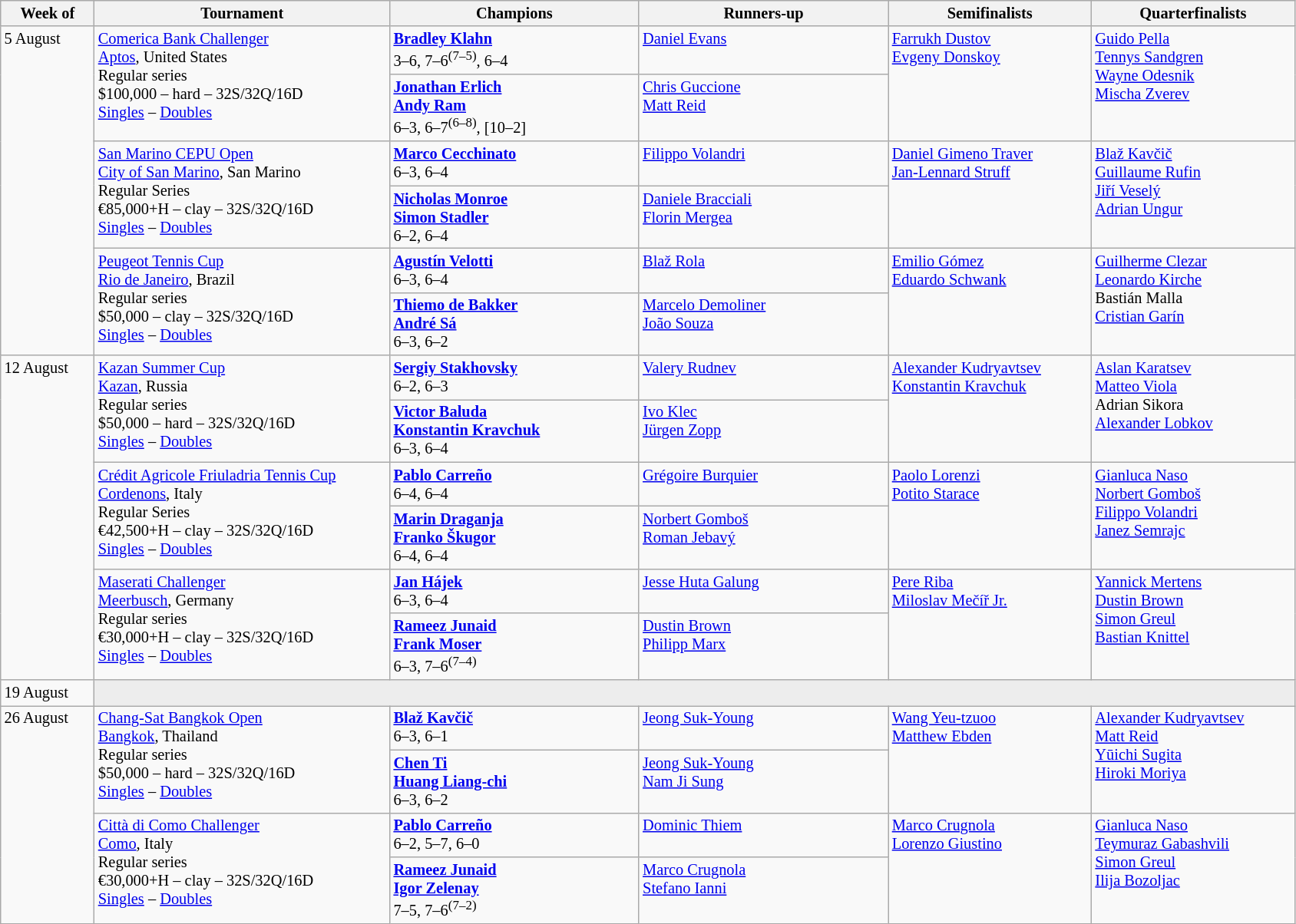<table class=wikitable style=font-size:85%;>
<tr>
<th width=75>Week of</th>
<th width=250>Tournament</th>
<th width=210>Champions</th>
<th width=210>Runners-up</th>
<th width=170>Semifinalists</th>
<th width=170>Quarterfinalists</th>
</tr>
<tr valign=top>
<td rowspan=6>5 August</td>
<td rowspan=2><a href='#'>Comerica Bank Challenger</a> <br><a href='#'>Aptos</a>, United States <br>Regular series <br>$100,000 – hard – 32S/32Q/16D <br><a href='#'>Singles</a> – <a href='#'>Doubles</a></td>
<td> <strong><a href='#'>Bradley Klahn</a></strong> <br> 3–6, 7–6<sup>(7–5)</sup>, 6–4</td>
<td> <a href='#'>Daniel Evans</a></td>
<td rowspan=2> <a href='#'>Farrukh Dustov</a> <br>  <a href='#'>Evgeny Donskoy</a></td>
<td rowspan=2> <a href='#'>Guido Pella</a> <br>  <a href='#'>Tennys Sandgren</a> <br> <a href='#'>Wayne Odesnik</a> <br>  <a href='#'>Mischa Zverev</a></td>
</tr>
<tr valign=top>
<td> <strong><a href='#'>Jonathan Erlich</a></strong> <br>  <strong><a href='#'>Andy Ram</a></strong><br> 6–3, 6–7<sup>(6–8)</sup>, [10–2]</td>
<td> <a href='#'>Chris Guccione</a> <br>  <a href='#'>Matt Reid</a></td>
</tr>
<tr valign=top>
<td rowspan=2><a href='#'>San Marino CEPU Open</a> <br><a href='#'>City of San Marino</a>, San Marino <br>Regular Series <br>€85,000+H – clay – 32S/32Q/16D <br><a href='#'>Singles</a> – <a href='#'>Doubles</a></td>
<td> <strong><a href='#'>Marco Cecchinato</a></strong><br>6–3, 6–4</td>
<td> <a href='#'>Filippo Volandri</a></td>
<td rowspan=2> <a href='#'>Daniel Gimeno Traver</a> <br>  <a href='#'>Jan-Lennard Struff</a></td>
<td rowspan=2> <a href='#'>Blaž Kavčič</a> <br> <a href='#'>Guillaume Rufin</a> <br> <a href='#'>Jiří Veselý</a> <br>  <a href='#'>Adrian Ungur</a></td>
</tr>
<tr valign=top>
<td> <strong><a href='#'>Nicholas Monroe</a></strong> <br>  <strong><a href='#'>Simon Stadler</a></strong><br>6–2, 6–4</td>
<td> <a href='#'>Daniele Bracciali</a> <br>  <a href='#'>Florin Mergea</a></td>
</tr>
<tr valign=top>
<td rowspan=2><a href='#'>Peugeot Tennis Cup</a><br><a href='#'>Rio de Janeiro</a>, Brazil<br>Regular series<br>$50,000 – clay – 32S/32Q/16D <br><a href='#'>Singles</a> – <a href='#'>Doubles</a></td>
<td> <strong><a href='#'>Agustín Velotti</a></strong> <br> 6–3, 6–4</td>
<td> <a href='#'>Blaž Rola</a></td>
<td rowspan=2> <a href='#'>Emilio Gómez</a>  <br>  <a href='#'>Eduardo Schwank</a></td>
<td rowspan=2> <a href='#'>Guilherme Clezar</a> <br> <a href='#'>Leonardo Kirche</a> <br> Bastián Malla <br>  <a href='#'>Cristian Garín</a></td>
</tr>
<tr valign=top>
<td> <strong><a href='#'>Thiemo de Bakker</a></strong> <br>  <strong><a href='#'>André Sá</a></strong><br>6–3, 6–2</td>
<td><a href='#'>Marcelo Demoliner</a> <br>  <a href='#'>João Souza</a></td>
</tr>
<tr valign=top>
<td rowspan=6>12 August</td>
<td rowspan=2><a href='#'>Kazan Summer Cup</a> <br><a href='#'>Kazan</a>, Russia <br>Regular series <br>$50,000 – hard – 32S/32Q/16D <br><a href='#'>Singles</a> – <a href='#'>Doubles</a></td>
<td> <strong><a href='#'>Sergiy Stakhovsky</a></strong> <br> 6–2, 6–3</td>
<td> <a href='#'>Valery Rudnev</a></td>
<td rowspan=2> <a href='#'>Alexander Kudryavtsev</a> <br>  <a href='#'>Konstantin Kravchuk</a></td>
<td rowspan=2> <a href='#'>Aslan Karatsev</a> <br> <a href='#'>Matteo Viola</a> <br> Adrian Sikora <br>  <a href='#'>Alexander Lobkov</a></td>
</tr>
<tr valign=top>
<td> <strong><a href='#'>Victor Baluda</a></strong> <br>  <strong><a href='#'>Konstantin Kravchuk</a></strong><br>6–3, 6–4</td>
<td> <a href='#'>Ivo Klec</a> <br>  <a href='#'>Jürgen Zopp</a></td>
</tr>
<tr valign=top>
<td rowspan=2><a href='#'>Crédit Agricole Friuladria Tennis Cup</a> <br><a href='#'>Cordenons</a>, Italy <br>Regular Series  <br>€42,500+H – clay – 32S/32Q/16D <br><a href='#'>Singles</a> – <a href='#'>Doubles</a></td>
<td> <strong><a href='#'>Pablo Carreño</a></strong> <br> 6–4, 6–4</td>
<td> <a href='#'>Grégoire Burquier</a></td>
<td rowspan=2> <a href='#'>Paolo Lorenzi</a> <br>  <a href='#'>Potito Starace</a></td>
<td rowspan=2> <a href='#'>Gianluca Naso</a> <br> <a href='#'>Norbert Gomboš</a> <br> <a href='#'>Filippo Volandri</a><br>  <a href='#'>Janez Semrajc</a></td>
</tr>
<tr valign=top>
<td> <strong><a href='#'>Marin Draganja</a></strong> <br>  <strong><a href='#'>Franko Škugor</a></strong><br>6–4, 6–4</td>
<td> <a href='#'>Norbert Gomboš</a> <br>   <a href='#'>Roman Jebavý</a></td>
</tr>
<tr valign=top>
<td rowspan=2><a href='#'>Maserati Challenger</a> <br><a href='#'>Meerbusch</a>, Germany <br>Regular series <br>€30,000+H – clay – 32S/32Q/16D <br><a href='#'>Singles</a> – <a href='#'>Doubles</a></td>
<td> <strong><a href='#'>Jan Hájek</a></strong> <br> 6–3, 6–4</td>
<td> <a href='#'>Jesse Huta Galung</a></td>
<td rowspan=2> <a href='#'>Pere Riba</a> <br>  <a href='#'>Miloslav Mečíř Jr.</a></td>
<td rowspan=2> <a href='#'>Yannick Mertens</a> <br> <a href='#'>Dustin Brown</a> <br> <a href='#'>Simon Greul</a> <br>  <a href='#'>Bastian Knittel</a></td>
</tr>
<tr valign=top>
<td> <strong><a href='#'>Rameez Junaid</a></strong> <br>  <strong><a href='#'>Frank Moser</a></strong><br>6–3, 7–6<sup>(7–4)</sup></td>
<td> <a href='#'>Dustin Brown</a> <br>  <a href='#'>Philipp Marx</a></td>
</tr>
<tr valign=top>
<td>19 August</td>
<td colspan=5 bgcolor=ededed></td>
</tr>
<tr valign=top>
<td rowspan=4>26 August</td>
<td rowspan=2><a href='#'>Chang-Sat Bangkok Open</a> <br><a href='#'>Bangkok</a>, Thailand <br>Regular series <br>$50,000 – hard – 32S/32Q/16D <br><a href='#'>Singles</a> – <a href='#'>Doubles</a></td>
<td> <strong><a href='#'>Blaž Kavčič</a></strong><br>6–3, 6–1</td>
<td> <a href='#'>Jeong Suk-Young</a></td>
<td rowspan=2> <a href='#'>Wang Yeu-tzuoo</a> <br>  <a href='#'>Matthew Ebden</a></td>
<td rowspan=2> <a href='#'>Alexander Kudryavtsev</a> <br>  <a href='#'>Matt Reid</a> <br>  <a href='#'>Yūichi Sugita</a> <br>  <a href='#'>Hiroki Moriya</a></td>
</tr>
<tr valign=top>
<td> <strong><a href='#'>Chen Ti</a></strong> <br>  <strong><a href='#'>Huang Liang-chi</a></strong><br>6–3, 6–2</td>
<td> <a href='#'>Jeong Suk-Young</a> <br>  <a href='#'>Nam Ji Sung</a></td>
</tr>
<tr valign=top>
<td rowspan=2><a href='#'>Città di Como Challenger</a> <br><a href='#'>Como</a>, Italy <br>Regular series <br>€30,000+H – clay – 32S/32Q/16D <br><a href='#'>Singles</a> – <a href='#'>Doubles</a></td>
<td> <strong><a href='#'>Pablo Carreño</a></strong><br>6–2, 5–7, 6–0</td>
<td> <a href='#'>Dominic Thiem</a></td>
<td rowspan=2> <a href='#'>Marco Crugnola</a> <br>  <a href='#'>Lorenzo Giustino</a></td>
<td rowspan=2> <a href='#'>Gianluca Naso</a> <br> <a href='#'>Teymuraz Gabashvili</a> <br> <a href='#'>Simon Greul</a> <br>  <a href='#'>Ilija Bozoljac</a></td>
</tr>
<tr valign=top>
<td> <strong><a href='#'>Rameez Junaid</a></strong> <br>  <strong><a href='#'>Igor Zelenay</a></strong><br>7–5, 7–6<sup>(7–2)</sup></td>
<td> <a href='#'>Marco Crugnola</a> <br>  <a href='#'>Stefano Ianni</a></td>
</tr>
</table>
